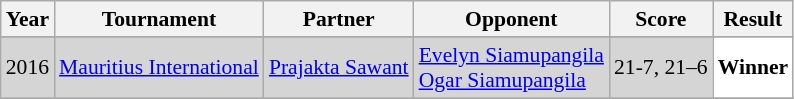<table class="sortable wikitable" style="font-size: 90%;">
<tr>
<th>Year</th>
<th>Tournament</th>
<th>Partner</th>
<th>Opponent</th>
<th>Score</th>
<th>Result</th>
</tr>
<tr>
</tr>
<tr style="background:#D5D5D5">
<td align="center">2016</td>
<td align="left"><a href='#'>Mauritius International</a></td>
<td align="left"> <a href='#'>Prajakta Sawant</a></td>
<td align="left"> <a href='#'>Evelyn Siamupangila</a><br> <a href='#'>Ogar Siamupangila</a></td>
<td align="left">21-7, 21–6</td>
<td style="text-align:left; background:white"> <strong>Winner</strong></td>
</tr>
<tr>
</tr>
</table>
